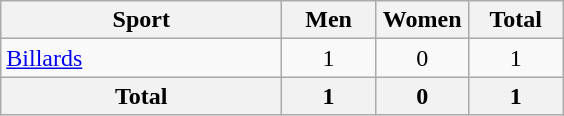<table class="wikitable sortable" style="text-align:center;">
<tr>
<th width=180>Sport</th>
<th width=55>Men</th>
<th width=55>Women</th>
<th width=55>Total</th>
</tr>
<tr>
<td align=left><a href='#'>Billards</a></td>
<td>1</td>
<td>0</td>
<td>1</td>
</tr>
<tr>
<th>Total</th>
<th>1</th>
<th>0</th>
<th>1</th>
</tr>
</table>
